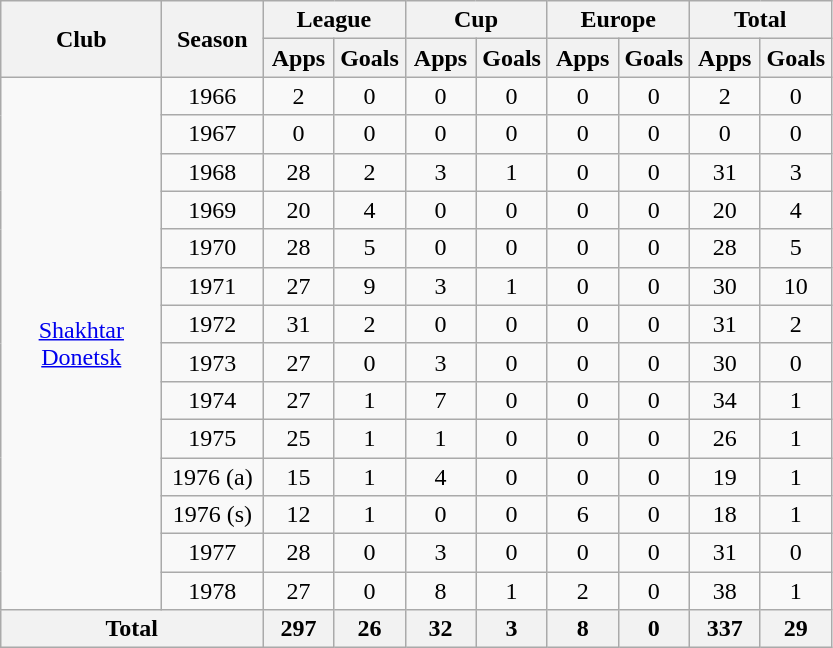<table class="wikitable" style="text-align:center">
<tr>
<th rowspan="2" width="100">Club</th>
<th rowspan="2" width="60">Season</th>
<th colspan="2">League</th>
<th colspan="2">Cup</th>
<th colspan="2">Europe</th>
<th colspan="2">Total</th>
</tr>
<tr>
<th width="40">Apps</th>
<th width="40">Goals</th>
<th width="40">Apps</th>
<th width="40">Goals</th>
<th width="40">Apps</th>
<th width="40">Goals</th>
<th width="40">Apps</th>
<th width="40">Goals</th>
</tr>
<tr>
<td rowspan="14"><a href='#'>Shakhtar Donetsk</a></td>
<td>1966</td>
<td>2</td>
<td>0</td>
<td>0</td>
<td>0</td>
<td>0</td>
<td>0</td>
<td>2</td>
<td>0</td>
</tr>
<tr>
<td>1967</td>
<td>0</td>
<td>0</td>
<td>0</td>
<td>0</td>
<td>0</td>
<td>0</td>
<td>0</td>
<td>0</td>
</tr>
<tr>
<td>1968</td>
<td>28</td>
<td>2</td>
<td>3</td>
<td>1</td>
<td>0</td>
<td>0</td>
<td>31</td>
<td>3</td>
</tr>
<tr>
<td>1969</td>
<td>20</td>
<td>4</td>
<td>0</td>
<td>0</td>
<td>0</td>
<td>0</td>
<td>20</td>
<td>4</td>
</tr>
<tr>
<td>1970</td>
<td>28</td>
<td>5</td>
<td>0</td>
<td>0</td>
<td>0</td>
<td>0</td>
<td>28</td>
<td>5</td>
</tr>
<tr>
<td>1971</td>
<td>27</td>
<td>9</td>
<td>3</td>
<td>1</td>
<td>0</td>
<td>0</td>
<td>30</td>
<td>10</td>
</tr>
<tr>
<td>1972</td>
<td>31</td>
<td>2</td>
<td>0</td>
<td>0</td>
<td>0</td>
<td>0</td>
<td>31</td>
<td>2</td>
</tr>
<tr>
<td>1973</td>
<td>27</td>
<td>0</td>
<td>3</td>
<td>0</td>
<td>0</td>
<td>0</td>
<td>30</td>
<td>0</td>
</tr>
<tr>
<td>1974</td>
<td>27</td>
<td>1</td>
<td>7</td>
<td>0</td>
<td>0</td>
<td>0</td>
<td>34</td>
<td>1</td>
</tr>
<tr>
<td>1975</td>
<td>25</td>
<td>1</td>
<td>1</td>
<td>0</td>
<td>0</td>
<td>0</td>
<td>26</td>
<td>1</td>
</tr>
<tr>
<td>1976 (a)</td>
<td>15</td>
<td>1</td>
<td>4</td>
<td>0</td>
<td>0</td>
<td>0</td>
<td>19</td>
<td>1</td>
</tr>
<tr>
<td>1976 (s)</td>
<td>12</td>
<td>1</td>
<td>0</td>
<td>0</td>
<td>6</td>
<td>0</td>
<td>18</td>
<td>1</td>
</tr>
<tr>
<td>1977</td>
<td>28</td>
<td>0</td>
<td>3</td>
<td>0</td>
<td>0</td>
<td>0</td>
<td>31</td>
<td>0</td>
</tr>
<tr>
<td>1978</td>
<td>27</td>
<td>0</td>
<td>8</td>
<td>1</td>
<td>2</td>
<td>0</td>
<td>38</td>
<td>1</td>
</tr>
<tr>
<th colspan="2">Total</th>
<th>297</th>
<th>26</th>
<th>32</th>
<th>3</th>
<th>8</th>
<th>0</th>
<th>337</th>
<th>29</th>
</tr>
</table>
